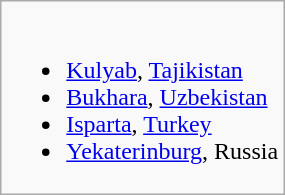<table class="wikitable">
<tr valign="top">
<td><br><ul><li> <a href='#'>Kulyab</a>, <a href='#'>Tajikistan</a></li><li> <a href='#'>Bukhara</a>, <a href='#'>Uzbekistan</a></li><li> <a href='#'>Isparta</a>, <a href='#'>Turkey</a></li><li> <a href='#'>Yekaterinburg</a>, Russia</li></ul></td>
</tr>
</table>
